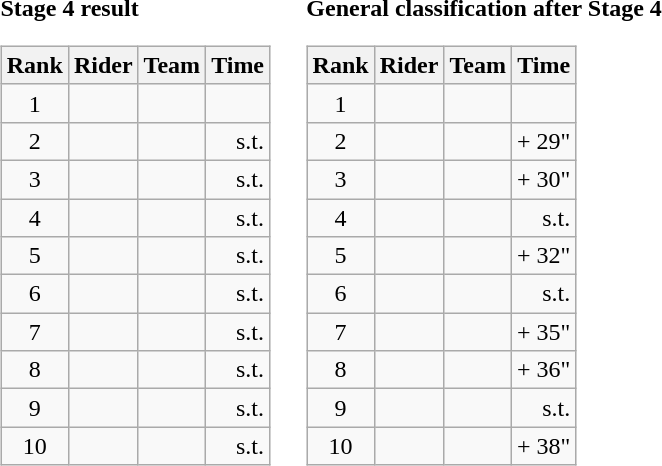<table>
<tr>
<td><strong>Stage 4 result</strong><br><table class="wikitable">
<tr>
<th scope="col">Rank</th>
<th scope="col">Rider</th>
<th scope="col">Team</th>
<th scope="col">Time</th>
</tr>
<tr>
<td style="text-align:center;">1</td>
<td></td>
<td></td>
<td style="text-align:right;"></td>
</tr>
<tr>
<td style="text-align:center;">2</td>
<td></td>
<td></td>
<td style="text-align:right;">s.t.</td>
</tr>
<tr>
<td style="text-align:center;">3</td>
<td></td>
<td></td>
<td style="text-align:right;">s.t.</td>
</tr>
<tr>
<td style="text-align:center;">4</td>
<td></td>
<td></td>
<td style="text-align:right;">s.t.</td>
</tr>
<tr>
<td style="text-align:center;">5</td>
<td></td>
<td></td>
<td style="text-align:right;">s.t.</td>
</tr>
<tr>
<td style="text-align:center;">6</td>
<td></td>
<td></td>
<td style="text-align:right;">s.t.</td>
</tr>
<tr>
<td style="text-align:center;">7</td>
<td></td>
<td></td>
<td style="text-align:right;">s.t.</td>
</tr>
<tr>
<td style="text-align:center;">8</td>
<td></td>
<td></td>
<td style="text-align:right;">s.t.</td>
</tr>
<tr>
<td style="text-align:center;">9</td>
<td></td>
<td></td>
<td style="text-align:right;">s.t.</td>
</tr>
<tr>
<td style="text-align:center;">10</td>
<td></td>
<td></td>
<td style="text-align:right;">s.t.</td>
</tr>
</table>
</td>
<td></td>
<td><strong>General classification after Stage 4</strong><br><table class="wikitable">
<tr>
<th scope="col">Rank</th>
<th scope="col">Rider</th>
<th scope="col">Team</th>
<th scope="col">Time</th>
</tr>
<tr>
<td style="text-align:center;">1</td>
<td></td>
<td></td>
<td style="text-align:right;"></td>
</tr>
<tr>
<td style="text-align:center;">2</td>
<td></td>
<td></td>
<td style="text-align:right;">+ 29"</td>
</tr>
<tr>
<td style="text-align:center;">3</td>
<td></td>
<td></td>
<td style="text-align:right;">+ 30"</td>
</tr>
<tr>
<td style="text-align:center;">4</td>
<td></td>
<td></td>
<td style="text-align:right;">s.t.</td>
</tr>
<tr>
<td style="text-align:center;">5</td>
<td></td>
<td></td>
<td style="text-align:right;">+ 32"</td>
</tr>
<tr>
<td style="text-align:center;">6</td>
<td></td>
<td></td>
<td style="text-align:right;">s.t.</td>
</tr>
<tr>
<td style="text-align:center;">7</td>
<td></td>
<td></td>
<td style="text-align:right;">+ 35"</td>
</tr>
<tr>
<td style="text-align:center;">8</td>
<td></td>
<td></td>
<td style="text-align:right;">+ 36"</td>
</tr>
<tr>
<td style="text-align:center;">9</td>
<td></td>
<td></td>
<td style="text-align:right;">s.t.</td>
</tr>
<tr>
<td style="text-align:center;">10</td>
<td></td>
<td></td>
<td style="text-align:right;">+ 38"</td>
</tr>
</table>
</td>
</tr>
</table>
